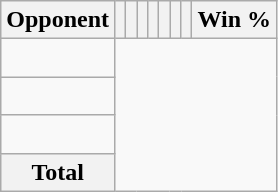<table class="wikitable sortable collapsible collapsed" style="text-align: center;">
<tr>
<th>Opponent</th>
<th></th>
<th></th>
<th></th>
<th></th>
<th></th>
<th></th>
<th></th>
<th>Win %</th>
</tr>
<tr>
<td align="left"><br></td>
</tr>
<tr>
<td align="left"><br></td>
</tr>
<tr>
<td align="left"><br></td>
</tr>
<tr class="sortbottom">
<th>Total<br></th>
</tr>
</table>
